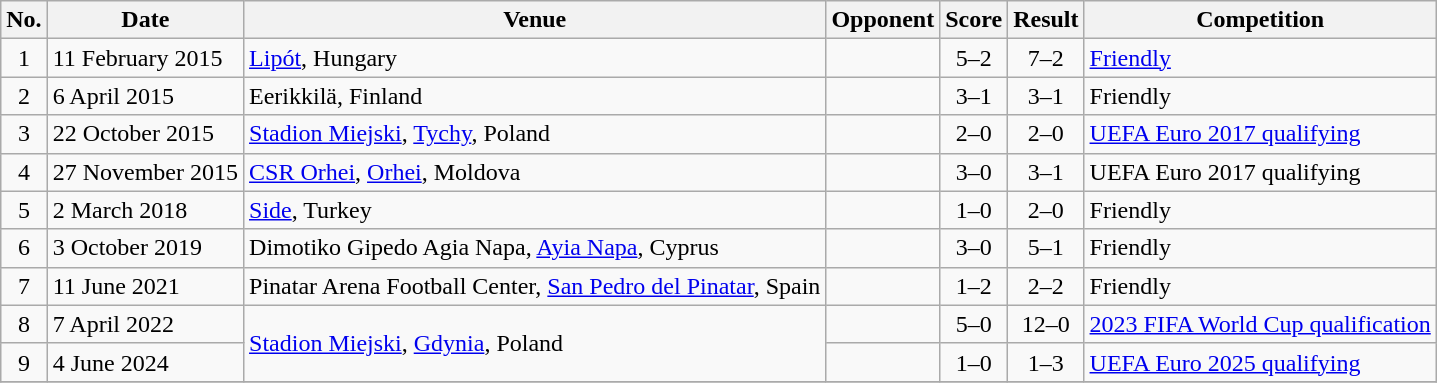<table class="wikitable sortable">
<tr>
<th>No.</th>
<th>Date</th>
<th>Venue</th>
<th>Opponent</th>
<th>Score</th>
<th>Result</th>
<th>Competition</th>
</tr>
<tr>
<td align=center>1</td>
<td>11 February 2015</td>
<td><a href='#'>Lipót</a>, Hungary</td>
<td></td>
<td align=center>5–2</td>
<td align=center>7–2</td>
<td><a href='#'>Friendly</a></td>
</tr>
<tr>
<td align=center>2</td>
<td>6 April 2015</td>
<td>Eerikkilä, Finland</td>
<td></td>
<td align=center>3–1</td>
<td align=center>3–1</td>
<td>Friendly</td>
</tr>
<tr>
<td align=center>3</td>
<td>22 October 2015</td>
<td><a href='#'>Stadion Miejski</a>, <a href='#'>Tychy</a>, Poland</td>
<td></td>
<td align=center>2–0</td>
<td align=center>2–0</td>
<td><a href='#'>UEFA Euro 2017 qualifying</a></td>
</tr>
<tr>
<td align=center>4</td>
<td>27 November 2015</td>
<td><a href='#'>CSR Orhei</a>, <a href='#'>Orhei</a>, Moldova</td>
<td></td>
<td align=center>3–0</td>
<td align=center>3–1</td>
<td>UEFA Euro 2017 qualifying</td>
</tr>
<tr>
<td align=center>5</td>
<td>2 March 2018</td>
<td><a href='#'>Side</a>, Turkey</td>
<td></td>
<td align=center>1–0</td>
<td align=center>2–0</td>
<td>Friendly</td>
</tr>
<tr>
<td align=center>6</td>
<td>3 October 2019</td>
<td>Dimotiko Gipedo Agia Napa, <a href='#'>Ayia Napa</a>, Cyprus</td>
<td></td>
<td align=center>3–0</td>
<td align=center>5–1</td>
<td>Friendly</td>
</tr>
<tr>
<td align=center>7</td>
<td>11 June 2021</td>
<td>Pinatar Arena Football Center, <a href='#'>San Pedro del Pinatar</a>, Spain</td>
<td></td>
<td align=center>1–2</td>
<td align=center>2–2</td>
<td>Friendly</td>
</tr>
<tr>
<td align=center>8</td>
<td>7 April 2022</td>
<td rowspan=2><a href='#'>Stadion Miejski</a>, <a href='#'>Gdynia</a>, Poland</td>
<td></td>
<td align=center>5–0</td>
<td align=center>12–0</td>
<td><a href='#'>2023 FIFA World Cup qualification</a></td>
</tr>
<tr>
<td align=center>9</td>
<td>4 June 2024</td>
<td></td>
<td align=center>1–0</td>
<td align=center>1–3</td>
<td><a href='#'>UEFA Euro 2025 qualifying</a></td>
</tr>
<tr>
</tr>
</table>
